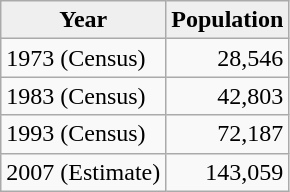<table class="wikitable">
<tr>
<th style="background:#efefef;">Year</th>
<th style="background:#efefef;">Population</th>
</tr>
<tr>
<td>1973 (Census)</td>
<td align="right">28,546</td>
</tr>
<tr>
<td>1983 (Census)</td>
<td align="right">42,803</td>
</tr>
<tr>
<td>1993 (Census)</td>
<td align="right">72,187</td>
</tr>
<tr>
<td>2007 (Estimate)</td>
<td align="right">143,059</td>
</tr>
</table>
